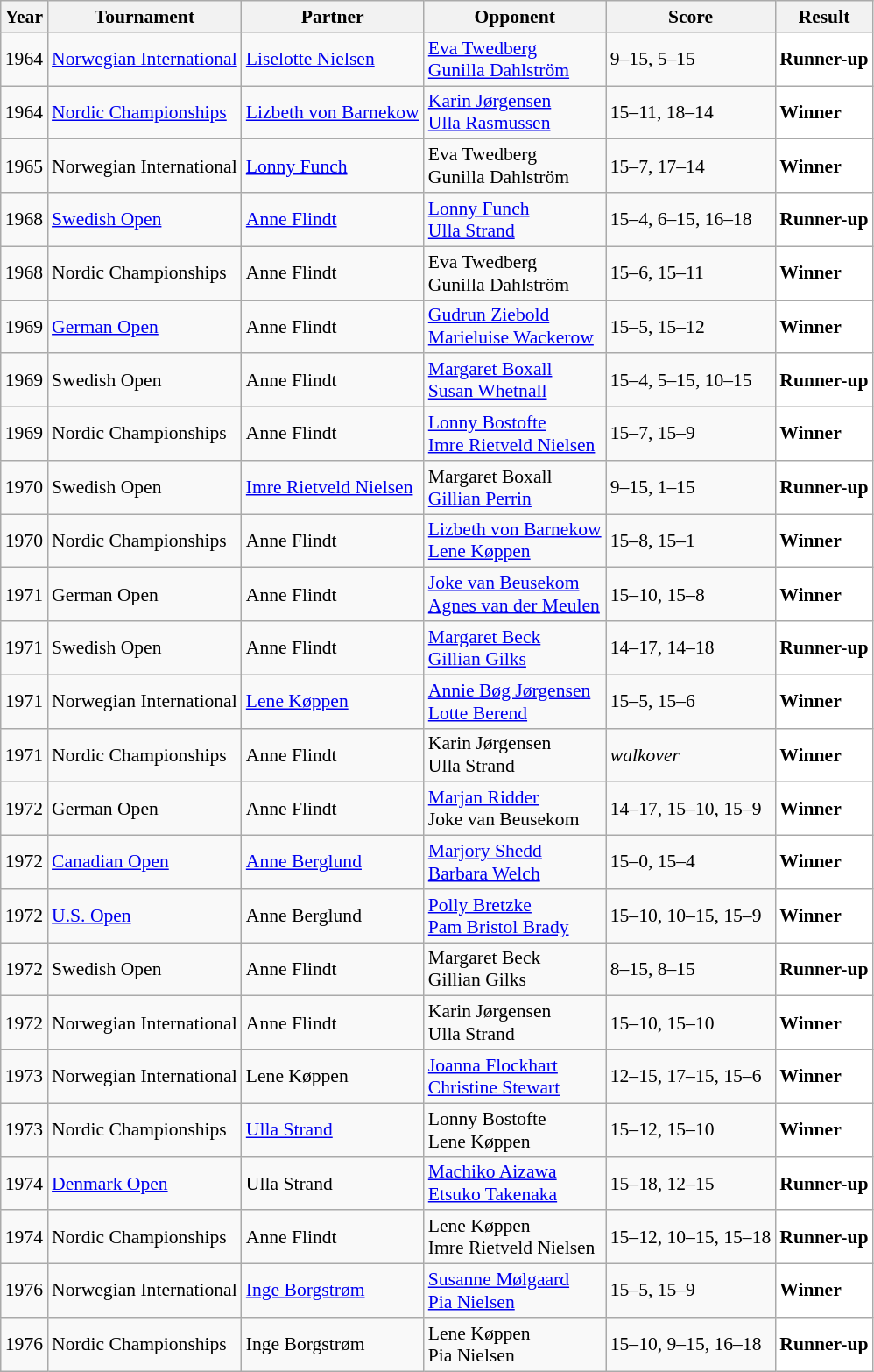<table class="sortable wikitable" style="font-size:90%;">
<tr>
<th>Year</th>
<th>Tournament</th>
<th>Partner</th>
<th>Opponent</th>
<th>Score</th>
<th>Result</th>
</tr>
<tr>
<td align="center">1964</td>
<td align="left"><a href='#'>Norwegian International</a></td>
<td align="left"> <a href='#'>Liselotte Nielsen</a></td>
<td align="left"> <a href='#'>Eva Twedberg</a><br> <a href='#'>Gunilla Dahlström</a></td>
<td align="left">9–15, 5–15</td>
<td style="text-align:left; background:white"> <strong>Runner-up</strong></td>
</tr>
<tr>
<td align="center">1964</td>
<td align="left"><a href='#'>Nordic Championships</a></td>
<td align="left"> <a href='#'>Lizbeth von Barnekow</a></td>
<td align="left"> <a href='#'>Karin Jørgensen</a><br> <a href='#'>Ulla Rasmussen</a></td>
<td align="left">15–11, 18–14</td>
<td style="text-align:left; background:white"> <strong>Winner</strong></td>
</tr>
<tr>
<td align="center">1965</td>
<td align="left">Norwegian International</td>
<td align="left"> <a href='#'>Lonny Funch</a></td>
<td align="left"> Eva Twedberg<br> Gunilla Dahlström</td>
<td align="left">15–7, 17–14</td>
<td style="text-align:left; background:white"> <strong>Winner</strong></td>
</tr>
<tr>
<td align="center">1968</td>
<td align="left"><a href='#'>Swedish Open</a></td>
<td align="left"> <a href='#'>Anne Flindt</a></td>
<td align="left"> <a href='#'>Lonny Funch</a><br> <a href='#'>Ulla Strand</a></td>
<td align="left">15–4, 6–15, 16–18</td>
<td style="text-align:left; background:white"> <strong>Runner-up</strong></td>
</tr>
<tr>
<td align="center">1968</td>
<td align="left">Nordic Championships</td>
<td align="left"> Anne Flindt</td>
<td align="left"> Eva Twedberg<br> Gunilla Dahlström</td>
<td align="left">15–6, 15–11</td>
<td style="text-align:left; background:white"> <strong>Winner</strong></td>
</tr>
<tr>
<td align="center">1969</td>
<td align="left"><a href='#'>German Open</a></td>
<td align="left"> Anne Flindt</td>
<td align="left"> <a href='#'>Gudrun Ziebold</a><br> <a href='#'>Marieluise Wackerow</a></td>
<td align="left">15–5, 15–12</td>
<td style="text-align:left; background:white"> <strong>Winner</strong></td>
</tr>
<tr>
<td align="center">1969</td>
<td align="left">Swedish Open</td>
<td align="left"> Anne Flindt</td>
<td align="left"> <a href='#'>Margaret Boxall</a><br> <a href='#'>Susan Whetnall</a></td>
<td align="left">15–4, 5–15, 10–15</td>
<td style="text-align:left; background:white"> <strong>Runner-up</strong></td>
</tr>
<tr>
<td align="center">1969</td>
<td align="left">Nordic Championships</td>
<td align="left"> Anne Flindt</td>
<td align="left"> <a href='#'>Lonny Bostofte</a><br> <a href='#'>Imre Rietveld Nielsen</a></td>
<td align="left">15–7, 15–9</td>
<td style="text-align:left; background:white"> <strong>Winner</strong></td>
</tr>
<tr>
<td align="center">1970</td>
<td align="left">Swedish Open</td>
<td align="left"> <a href='#'>Imre Rietveld Nielsen</a></td>
<td align="left"> Margaret Boxall<br> <a href='#'>Gillian Perrin</a></td>
<td align="left">9–15, 1–15</td>
<td style="text-align:left; background:white"> <strong>Runner-up</strong></td>
</tr>
<tr>
<td align="center">1970</td>
<td align="left">Nordic Championships</td>
<td align="left"> Anne Flindt</td>
<td align="left"> <a href='#'>Lizbeth von Barnekow</a><br> <a href='#'>Lene Køppen</a></td>
<td align="left">15–8, 15–1</td>
<td style="text-align:left; background:white"> <strong>Winner</strong></td>
</tr>
<tr>
<td align="center">1971</td>
<td align="left">German Open</td>
<td align="left"> Anne Flindt</td>
<td align="left"> <a href='#'>Joke van Beusekom</a><br> <a href='#'>Agnes van der Meulen</a></td>
<td align="left">15–10, 15–8</td>
<td style="text-align:left; background:white"> <strong>Winner</strong></td>
</tr>
<tr>
<td align="center">1971</td>
<td align="left">Swedish Open</td>
<td align="left"> Anne Flindt</td>
<td align="left"> <a href='#'>Margaret Beck</a><br> <a href='#'>Gillian Gilks</a></td>
<td align="left">14–17, 14–18</td>
<td style="text-align:left; background:white"> <strong>Runner-up</strong></td>
</tr>
<tr>
<td align="center">1971</td>
<td align="left">Norwegian International</td>
<td align="left"> <a href='#'>Lene Køppen</a></td>
<td align="left"> <a href='#'>Annie Bøg Jørgensen</a><br> <a href='#'>Lotte Berend</a></td>
<td align="left">15–5, 15–6</td>
<td style="text-align:left; background:white"> <strong>Winner</strong></td>
</tr>
<tr>
<td align="center">1971</td>
<td align="left">Nordic Championships</td>
<td align="left"> Anne Flindt</td>
<td align="left"> Karin Jørgensen<br> Ulla Strand</td>
<td align="left"><em>walkover</em></td>
<td style="text-align:left; background:white"> <strong>Winner</strong></td>
</tr>
<tr>
<td align="center">1972</td>
<td align="left">German Open</td>
<td align="left"> Anne Flindt</td>
<td align="left"> <a href='#'>Marjan Ridder</a><br> Joke van Beusekom</td>
<td align="left">14–17, 15–10, 15–9</td>
<td style="text-align:left; background:white"> <strong>Winner</strong></td>
</tr>
<tr>
<td align="center">1972</td>
<td align="left"><a href='#'>Canadian Open</a></td>
<td align="left"> <a href='#'>Anne Berglund</a></td>
<td align="left"> <a href='#'>Marjory Shedd</a><br> <a href='#'>Barbara Welch</a></td>
<td align="left">15–0, 15–4</td>
<td style="text-align:left; background:white"> <strong>Winner</strong></td>
</tr>
<tr>
<td align="center">1972</td>
<td align="left"><a href='#'>U.S. Open</a></td>
<td align="left"> Anne Berglund</td>
<td align="left"> <a href='#'>Polly Bretzke</a><br> <a href='#'>Pam Bristol Brady</a></td>
<td align="left">15–10, 10–15, 15–9</td>
<td style="text-align:left; background:white"> <strong>Winner</strong></td>
</tr>
<tr>
<td align="center">1972</td>
<td align="left">Swedish Open</td>
<td align="left"> Anne Flindt</td>
<td align="left"> Margaret Beck<br> Gillian Gilks</td>
<td align="left">8–15, 8–15</td>
<td style="text-align:left; background:white"> <strong>Runner-up</strong></td>
</tr>
<tr>
<td align="center">1972</td>
<td align="left">Norwegian International</td>
<td align="left"> Anne Flindt</td>
<td align="left"> Karin Jørgensen<br> Ulla Strand</td>
<td align="left">15–10, 15–10</td>
<td style="text-align:left; background:white"> <strong>Winner</strong></td>
</tr>
<tr>
<td align="center">1973</td>
<td align="left">Norwegian International</td>
<td align="left"> Lene Køppen</td>
<td align="left"> <a href='#'>Joanna Flockhart</a><br> <a href='#'>Christine Stewart</a></td>
<td align="left">12–15, 17–15, 15–6</td>
<td style="text-align:left; background:white"> <strong>Winner</strong></td>
</tr>
<tr>
<td align="center">1973</td>
<td align="left">Nordic Championships</td>
<td align="left"> <a href='#'>Ulla Strand</a></td>
<td align="left"> Lonny Bostofte<br> Lene Køppen</td>
<td align="left">15–12, 15–10</td>
<td style="text-align:left; background:white"> <strong>Winner</strong></td>
</tr>
<tr>
<td align="center">1974</td>
<td align="left"><a href='#'>Denmark Open</a></td>
<td align="left"> Ulla Strand</td>
<td align="left"> <a href='#'>Machiko Aizawa</a><br> <a href='#'>Etsuko Takenaka</a></td>
<td align="left">15–18, 12–15</td>
<td style="text-align:left; background:white"> <strong>Runner-up</strong></td>
</tr>
<tr>
<td align="center">1974</td>
<td align="left">Nordic Championships</td>
<td align="left"> Anne Flindt</td>
<td align="left"> Lene Køppen<br> Imre Rietveld Nielsen</td>
<td align="left">15–12, 10–15, 15–18</td>
<td style="text-align:left; background:white"> <strong>Runner-up</strong></td>
</tr>
<tr>
<td align="center">1976</td>
<td align="left">Norwegian International</td>
<td align="left"> <a href='#'>Inge Borgstrøm</a></td>
<td align="left"> <a href='#'>Susanne Mølgaard</a><br> <a href='#'>Pia Nielsen</a></td>
<td align="left">15–5, 15–9</td>
<td style="text-align:left; background:white"> <strong>Winner</strong></td>
</tr>
<tr>
<td align="center">1976</td>
<td align="left">Nordic Championships</td>
<td align="left"> Inge Borgstrøm</td>
<td align="left"> Lene Køppen<br> Pia Nielsen</td>
<td align="left">15–10, 9–15, 16–18</td>
<td style="text-align:left; background:white"> <strong>Runner-up</strong></td>
</tr>
</table>
